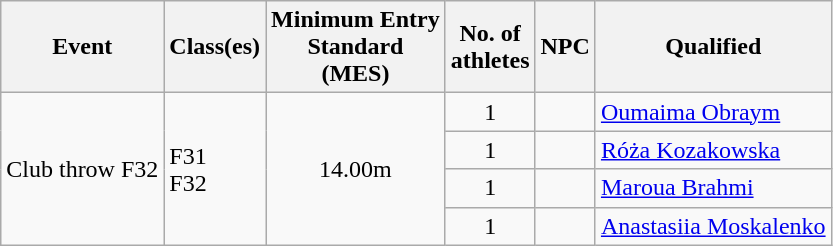<table class="wikitable">
<tr>
<th>Event</th>
<th>Class(es)</th>
<th>Minimum Entry<br>Standard<br>(MES)</th>
<th>No. of<br>athletes</th>
<th>NPC</th>
<th>Qualified</th>
</tr>
<tr>
<td rowspan=4>Club throw F32</td>
<td rowspan=4>F31<br>F32</td>
<td rowspan=4 align=center>14.00m</td>
<td align=center>1</td>
<td></td>
<td><a href='#'>Oumaima Obraym</a></td>
</tr>
<tr>
<td align=center>1</td>
<td></td>
<td><a href='#'>Róża Kozakowska</a></td>
</tr>
<tr>
<td align=center>1</td>
<td></td>
<td><a href='#'>Maroua Brahmi</a></td>
</tr>
<tr>
<td align=center>1</td>
<td></td>
<td><a href='#'>Anastasiia Moskalenko</a></td>
</tr>
</table>
